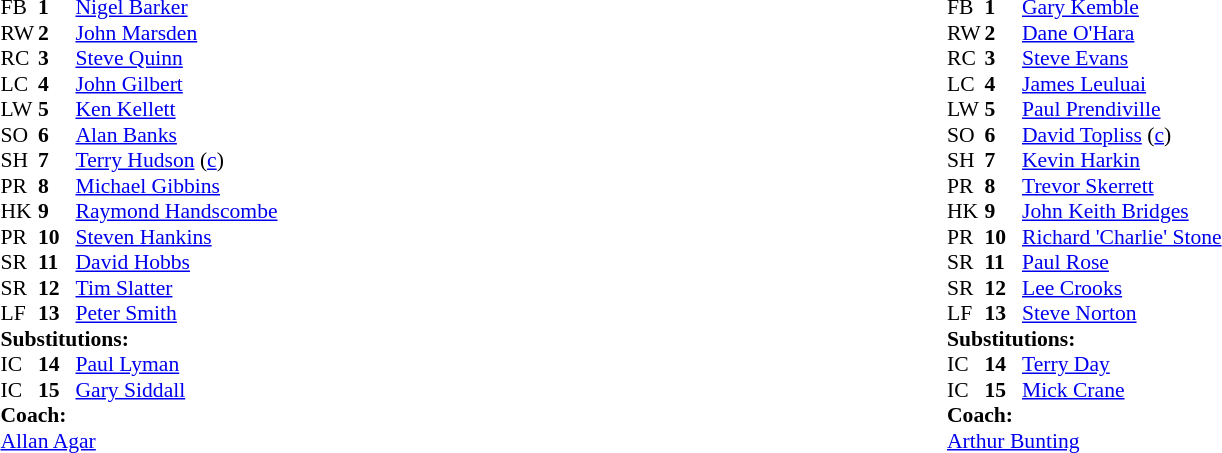<table width="100%">
<tr>
<td valign="top" width="50%"><br><table style="font-size: 90%" cellspacing="0" cellpadding="0">
<tr>
<th width="25"></th>
<th width="25"></th>
</tr>
<tr>
<td>FB</td>
<td><strong>1</strong></td>
<td><a href='#'>Nigel Barker</a></td>
</tr>
<tr>
<td>RW</td>
<td><strong>2</strong></td>
<td><a href='#'>John Marsden</a></td>
</tr>
<tr>
<td>RC</td>
<td><strong>3</strong></td>
<td><a href='#'>Steve Quinn</a></td>
</tr>
<tr>
<td>LC</td>
<td><strong>4</strong></td>
<td><a href='#'>John Gilbert</a></td>
</tr>
<tr>
<td>LW</td>
<td><strong>5</strong></td>
<td><a href='#'>Ken Kellett</a></td>
</tr>
<tr>
<td>SO</td>
<td><strong>6</strong></td>
<td><a href='#'>Alan Banks</a></td>
</tr>
<tr>
<td>SH</td>
<td><strong>7</strong></td>
<td><a href='#'>Terry Hudson</a> (<a href='#'>c</a>)</td>
</tr>
<tr>
<td>PR</td>
<td><strong>8</strong></td>
<td><a href='#'>Michael Gibbins</a></td>
</tr>
<tr>
<td>HK</td>
<td><strong>9</strong></td>
<td><a href='#'>Raymond Handscombe</a></td>
</tr>
<tr>
<td>PR</td>
<td><strong>10</strong></td>
<td><a href='#'>Steven Hankins</a></td>
</tr>
<tr>
<td>SR</td>
<td><strong>11</strong></td>
<td><a href='#'>David Hobbs</a></td>
</tr>
<tr>
<td>SR</td>
<td><strong>12</strong></td>
<td><a href='#'>Tim Slatter</a></td>
</tr>
<tr>
<td>LF</td>
<td><strong>13</strong></td>
<td><a href='#'>Peter Smith</a></td>
</tr>
<tr>
<td colspan=3><strong>Substitutions:</strong></td>
</tr>
<tr>
<td>IC</td>
<td><strong>14</strong></td>
<td><a href='#'>Paul Lyman</a></td>
</tr>
<tr>
<td>IC</td>
<td><strong>15</strong></td>
<td><a href='#'>Gary Siddall</a></td>
</tr>
<tr>
<td colspan=3><strong>Coach:</strong></td>
</tr>
<tr>
<td colspan="4"><a href='#'>Allan Agar</a></td>
</tr>
</table>
</td>
<td valign="top" width="50%"><br><table style="font-size: 90%" cellspacing="0" cellpadding="0">
<tr>
<th width="25"></th>
<th width="25"></th>
</tr>
<tr>
<td>FB</td>
<td><strong>1</strong></td>
<td><a href='#'>Gary Kemble</a></td>
</tr>
<tr>
<td>RW</td>
<td><strong>2</strong></td>
<td><a href='#'>Dane O'Hara</a></td>
</tr>
<tr>
<td>RC</td>
<td><strong>3</strong></td>
<td><a href='#'>Steve Evans</a></td>
</tr>
<tr>
<td>LC</td>
<td><strong>4</strong></td>
<td><a href='#'>James Leuluai</a></td>
</tr>
<tr>
<td>LW</td>
<td><strong>5</strong></td>
<td><a href='#'>Paul Prendiville</a></td>
</tr>
<tr>
<td>SO</td>
<td><strong>6</strong></td>
<td><a href='#'>David Topliss</a> (<a href='#'>c</a>)</td>
</tr>
<tr>
<td>SH</td>
<td><strong>7</strong></td>
<td><a href='#'>Kevin Harkin</a></td>
</tr>
<tr>
<td>PR</td>
<td><strong>8</strong></td>
<td><a href='#'>Trevor Skerrett</a></td>
</tr>
<tr>
<td>HK</td>
<td><strong>9</strong></td>
<td><a href='#'>John Keith Bridges</a></td>
</tr>
<tr>
<td>PR</td>
<td><strong>10</strong></td>
<td><a href='#'>Richard 'Charlie' Stone</a></td>
</tr>
<tr>
<td>SR</td>
<td><strong>11</strong></td>
<td><a href='#'>Paul Rose</a></td>
</tr>
<tr>
<td>SR</td>
<td><strong>12</strong></td>
<td><a href='#'>Lee Crooks</a></td>
</tr>
<tr>
<td>LF</td>
<td><strong>13</strong></td>
<td><a href='#'>Steve Norton</a></td>
</tr>
<tr>
<td colspan=3><strong>Substitutions:</strong></td>
</tr>
<tr>
<td>IC</td>
<td><strong>14</strong></td>
<td><a href='#'>Terry Day</a></td>
</tr>
<tr>
<td>IC</td>
<td><strong>15</strong></td>
<td><a href='#'>Mick Crane</a></td>
</tr>
<tr>
<td colspan=3><strong>Coach:</strong></td>
</tr>
<tr>
<td colspan="4"><a href='#'>Arthur Bunting</a></td>
</tr>
</table>
</td>
</tr>
</table>
